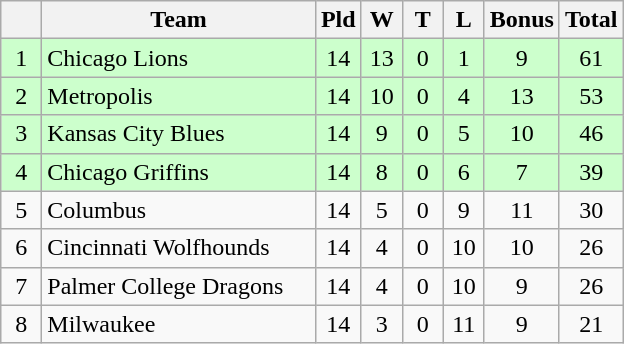<table class="wikitable" style="text-align:center;">
<tr>
<th style="width:20px;" abbr="Position"></th>
<th width=175>Team</th>
<th style="width:20px;" abbr="Played">Pld</th>
<th style="width:20px;" abbr="Won">W</th>
<th style="width:20px;" abbr="Lost">T</th>
<th style="width:20px;" abbr="Drawn">L</th>
<th style="width:20px;" abbr="Bonus Points">Bonus</th>
<th style="width:20px;" abbr="Total Points">Total</th>
</tr>
<tr style="background:#cfc;">
<td>1</td>
<td style="text-align:left;">Chicago Lions</td>
<td>14</td>
<td>13</td>
<td>0</td>
<td>1</td>
<td>9</td>
<td>61</td>
</tr>
<tr style="background:#cfc;">
<td>2</td>
<td style="text-align:left;">Metropolis</td>
<td>14</td>
<td>10</td>
<td>0</td>
<td>4</td>
<td>13</td>
<td>53</td>
</tr>
<tr style="background:#cfc;">
<td>3</td>
<td style="text-align:left;">Kansas City Blues</td>
<td>14</td>
<td>9</td>
<td>0</td>
<td>5</td>
<td>10</td>
<td>46</td>
</tr>
<tr style="background:#cfc;">
<td>4</td>
<td style="text-align:left;">Chicago Griffins</td>
<td>14</td>
<td>8</td>
<td>0</td>
<td>6</td>
<td>7</td>
<td>39</td>
</tr>
<tr>
<td>5</td>
<td style="text-align:left;">Columbus</td>
<td>14</td>
<td>5</td>
<td>0</td>
<td>9</td>
<td>11</td>
<td>30</td>
</tr>
<tr>
<td>6</td>
<td style="text-align:left;">Cincinnati Wolfhounds</td>
<td>14</td>
<td>4</td>
<td>0</td>
<td>10</td>
<td>10</td>
<td>26</td>
</tr>
<tr>
<td>7</td>
<td style="text-align:left;">Palmer College Dragons</td>
<td>14</td>
<td>4</td>
<td>0</td>
<td>10</td>
<td>9</td>
<td>26</td>
</tr>
<tr>
<td>8</td>
<td style="text-align:left;">Milwaukee</td>
<td>14</td>
<td>3</td>
<td>0</td>
<td>11</td>
<td>9</td>
<td>21</td>
</tr>
</table>
